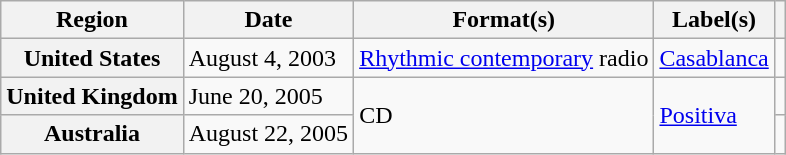<table class="wikitable plainrowheaders">
<tr>
<th scope="col">Region</th>
<th scope="col">Date</th>
<th scope="col">Format(s)</th>
<th scope="col">Label(s)</th>
<th scope="col"></th>
</tr>
<tr>
<th scope="row">United States</th>
<td>August 4, 2003</td>
<td><a href='#'>Rhythmic contemporary</a> radio</td>
<td><a href='#'>Casablanca</a></td>
<td></td>
</tr>
<tr>
<th scope="row">United Kingdom</th>
<td>June 20, 2005</td>
<td rowspan="2">CD</td>
<td rowspan="2"><a href='#'>Positiva</a></td>
<td></td>
</tr>
<tr>
<th scope="row">Australia</th>
<td>August 22, 2005</td>
<td></td>
</tr>
</table>
